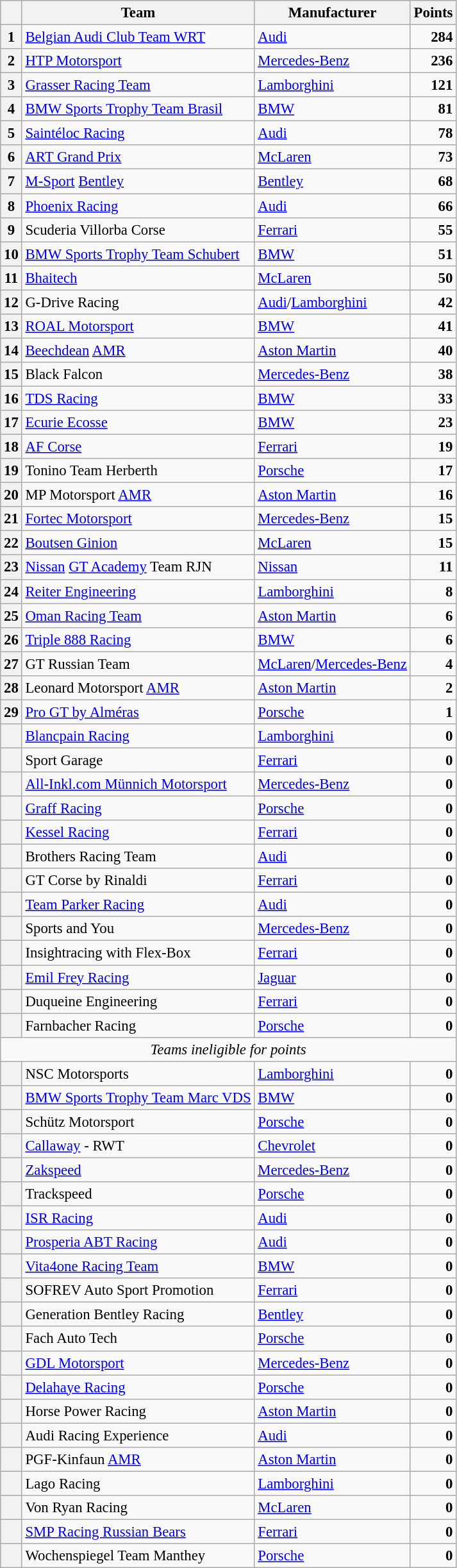<table class="wikitable" style="font-size: 95%;">
<tr>
<th></th>
<th>Team</th>
<th>Manufacturer</th>
<th>Points</th>
</tr>
<tr>
<th>1</th>
<td> <a href='#'>Belgian Audi Club Team WRT</a></td>
<td><a href='#'>Audi</a></td>
<td align="right"><strong>284</strong></td>
</tr>
<tr>
<th>2</th>
<td> <a href='#'>HTP Motorsport</a></td>
<td><a href='#'>Mercedes-Benz</a></td>
<td align="right"><strong>236</strong></td>
</tr>
<tr>
<th>3</th>
<td> <a href='#'>Grasser Racing Team</a></td>
<td><a href='#'>Lamborghini</a></td>
<td align="right"><strong>121</strong></td>
</tr>
<tr>
<th>4</th>
<td> <a href='#'>BMW Sports Trophy Team Brasil</a></td>
<td><a href='#'>BMW</a></td>
<td align="right"><strong>81</strong></td>
</tr>
<tr>
<th>5</th>
<td> <a href='#'>Saintéloc Racing</a></td>
<td><a href='#'>Audi</a></td>
<td align="right"><strong>78</strong></td>
</tr>
<tr>
<th>6</th>
<td> <a href='#'>ART Grand Prix</a></td>
<td><a href='#'>McLaren</a></td>
<td align="right"><strong>73</strong></td>
</tr>
<tr>
<th>7</th>
<td> <a href='#'>M-Sport</a> <a href='#'>Bentley</a></td>
<td><a href='#'>Bentley</a></td>
<td align="right"><strong>68</strong></td>
</tr>
<tr>
<th>8</th>
<td> <a href='#'>Phoenix Racing</a></td>
<td><a href='#'>Audi</a></td>
<td align="right"><strong>66</strong></td>
</tr>
<tr>
<th>9</th>
<td> Scuderia Villorba Corse</td>
<td><a href='#'>Ferrari</a></td>
<td align="right"><strong>55</strong></td>
</tr>
<tr>
<th>10</th>
<td> <a href='#'>BMW Sports Trophy Team Schubert</a></td>
<td><a href='#'>BMW</a></td>
<td align="right"><strong>51</strong></td>
</tr>
<tr>
<th>11</th>
<td> <a href='#'>Bhaitech</a></td>
<td><a href='#'>McLaren</a></td>
<td align="right"><strong>50</strong></td>
</tr>
<tr>
<th>12</th>
<td> G-Drive Racing</td>
<td><a href='#'>Audi</a>/<a href='#'>Lamborghini</a></td>
<td align="right"><strong>42</strong></td>
</tr>
<tr>
<th>13</th>
<td> <a href='#'>ROAL Motorsport</a></td>
<td><a href='#'>BMW</a></td>
<td align="right"><strong>41</strong></td>
</tr>
<tr>
<th>14</th>
<td> <a href='#'>Beechdean</a> <a href='#'>AMR</a></td>
<td><a href='#'>Aston Martin</a></td>
<td align="right"><strong>40</strong></td>
</tr>
<tr>
<th>15</th>
<td> Black Falcon</td>
<td><a href='#'>Mercedes-Benz</a></td>
<td align="right"><strong>38</strong></td>
</tr>
<tr>
<th>16</th>
<td> <a href='#'>TDS Racing</a></td>
<td><a href='#'>BMW</a></td>
<td align="right"><strong>33</strong></td>
</tr>
<tr>
<th>17</th>
<td> <a href='#'>Ecurie Ecosse</a></td>
<td><a href='#'>BMW</a></td>
<td align="right"><strong>23</strong></td>
</tr>
<tr>
<th>18</th>
<td> <a href='#'>AF Corse</a></td>
<td><a href='#'>Ferrari</a></td>
<td align="right"><strong>19</strong></td>
</tr>
<tr>
<th>19</th>
<td> Tonino Team Herberth</td>
<td><a href='#'>Porsche</a></td>
<td align="right"><strong>17</strong></td>
</tr>
<tr>
<th>20</th>
<td> MP Motorsport <a href='#'>AMR</a></td>
<td><a href='#'>Aston Martin</a></td>
<td align="right"><strong>16</strong></td>
</tr>
<tr>
<th>21</th>
<td> <a href='#'>Fortec Motorsport</a></td>
<td><a href='#'>Mercedes-Benz</a></td>
<td align="right"><strong>15</strong></td>
</tr>
<tr>
<th>22</th>
<td> <a href='#'>Boutsen Ginion</a></td>
<td><a href='#'>McLaren</a></td>
<td align="right"><strong>15</strong></td>
</tr>
<tr>
<th>23</th>
<td> <a href='#'>Nissan</a> <a href='#'>GT Academy</a> Team RJN</td>
<td><a href='#'>Nissan</a></td>
<td align="right"><strong>11</strong></td>
</tr>
<tr>
<th>24</th>
<td> <a href='#'>Reiter Engineering</a></td>
<td><a href='#'>Lamborghini</a></td>
<td align="right"><strong>8</strong></td>
</tr>
<tr>
<th>25</th>
<td> <a href='#'>Oman Racing Team</a></td>
<td><a href='#'>Aston Martin</a></td>
<td align="right"><strong>6</strong></td>
</tr>
<tr>
<th>26</th>
<td> <a href='#'>Triple 888 Racing</a></td>
<td><a href='#'>BMW</a></td>
<td align="right"><strong>6</strong></td>
</tr>
<tr>
<th>27</th>
<td> GT Russian Team</td>
<td><a href='#'>McLaren</a>/<a href='#'>Mercedes-Benz</a></td>
<td align="right"><strong>4</strong></td>
</tr>
<tr>
<th>28</th>
<td> Leonard Motorsport <a href='#'>AMR</a></td>
<td><a href='#'>Aston Martin</a></td>
<td align="right"><strong>2</strong></td>
</tr>
<tr>
<th>29</th>
<td> <a href='#'>Pro GT by Alméras</a></td>
<td><a href='#'>Porsche</a></td>
<td align="right"><strong>1</strong></td>
</tr>
<tr>
<th></th>
<td> <a href='#'>Blancpain Racing</a></td>
<td><a href='#'>Lamborghini</a></td>
<td align="right"><strong>0</strong></td>
</tr>
<tr>
<th></th>
<td> Sport Garage</td>
<td><a href='#'>Ferrari</a></td>
<td align="right"><strong>0</strong></td>
</tr>
<tr>
<th></th>
<td> <a href='#'>All-Inkl.com Münnich Motorsport</a></td>
<td><a href='#'>Mercedes-Benz</a></td>
<td align="right"><strong>0</strong></td>
</tr>
<tr>
<th></th>
<td> <a href='#'>Graff Racing</a></td>
<td><a href='#'>Porsche</a></td>
<td align="right"><strong>0</strong></td>
</tr>
<tr>
<th></th>
<td> <a href='#'>Kessel Racing</a></td>
<td><a href='#'>Ferrari</a></td>
<td align="right"><strong>0</strong></td>
</tr>
<tr>
<th></th>
<td> Brothers Racing Team</td>
<td><a href='#'>Audi</a></td>
<td align="right"><strong>0</strong></td>
</tr>
<tr>
<th></th>
<td> GT Corse by Rinaldi</td>
<td><a href='#'>Ferrari</a></td>
<td align="right"><strong>0</strong></td>
</tr>
<tr>
<th></th>
<td> <a href='#'>Team Parker Racing</a></td>
<td><a href='#'>Audi</a></td>
<td align="right"><strong>0</strong></td>
</tr>
<tr>
<th></th>
<td> Sports and You</td>
<td><a href='#'>Mercedes-Benz</a></td>
<td align="right"><strong>0</strong></td>
</tr>
<tr>
<th></th>
<td> Insightracing with Flex-Box</td>
<td><a href='#'>Ferrari</a></td>
<td align="right"><strong>0</strong></td>
</tr>
<tr>
<th></th>
<td> <a href='#'>Emil Frey Racing</a></td>
<td><a href='#'>Jaguar</a></td>
<td align="right"><strong>0</strong></td>
</tr>
<tr>
<th></th>
<td> Duqueine Engineering</td>
<td><a href='#'>Ferrari</a></td>
<td align="right"><strong>0</strong></td>
</tr>
<tr>
<th></th>
<td> Farnbacher Racing</td>
<td><a href='#'>Porsche</a></td>
<td align="right"><strong>0</strong></td>
</tr>
<tr>
<td colspan=4 align=center><em>Teams ineligible for points</em></td>
</tr>
<tr>
<th></th>
<td> NSC Motorsports</td>
<td><a href='#'>Lamborghini</a></td>
<td align="right"><strong>0</strong></td>
</tr>
<tr>
<th></th>
<td> <a href='#'>BMW Sports Trophy Team Marc VDS</a></td>
<td><a href='#'>BMW</a></td>
<td align="right"><strong>0</strong></td>
</tr>
<tr>
<th></th>
<td> Schütz Motorsport</td>
<td><a href='#'>Porsche</a></td>
<td align="right"><strong>0</strong></td>
</tr>
<tr>
<th></th>
<td> <a href='#'>Callaway</a> - RWT</td>
<td><a href='#'>Chevrolet</a></td>
<td align="right"><strong>0</strong></td>
</tr>
<tr>
<th></th>
<td> <a href='#'>Zakspeed</a></td>
<td><a href='#'>Mercedes-Benz</a></td>
<td align="right"><strong>0</strong></td>
</tr>
<tr>
<th></th>
<td> Trackspeed</td>
<td><a href='#'>Porsche</a></td>
<td align="right"><strong>0</strong></td>
</tr>
<tr>
<th></th>
<td> <a href='#'>ISR Racing</a></td>
<td><a href='#'>Audi</a></td>
<td align="right"><strong>0</strong></td>
</tr>
<tr>
<th></th>
<td> <a href='#'>Prosperia ABT Racing</a></td>
<td><a href='#'>Audi</a></td>
<td align="right"><strong>0</strong></td>
</tr>
<tr>
<th></th>
<td> <a href='#'>Vita4one Racing Team</a></td>
<td><a href='#'>BMW</a></td>
<td align="right"><strong>0</strong></td>
</tr>
<tr>
<th></th>
<td> SOFREV Auto Sport Promotion</td>
<td><a href='#'>Ferrari</a></td>
<td align="right"><strong>0</strong></td>
</tr>
<tr>
<th></th>
<td> Generation Bentley Racing</td>
<td><a href='#'>Bentley</a></td>
<td align="right"><strong>0</strong></td>
</tr>
<tr>
<th></th>
<td> Fach Auto Tech</td>
<td><a href='#'>Porsche</a></td>
<td align="right"><strong>0</strong></td>
</tr>
<tr>
<th></th>
<td> <a href='#'>GDL Motorsport</a></td>
<td><a href='#'>Mercedes-Benz</a></td>
<td align="right"><strong>0</strong></td>
</tr>
<tr>
<th></th>
<td> <a href='#'>Delahaye Racing</a></td>
<td><a href='#'>Porsche</a></td>
<td align="right"><strong>0</strong></td>
</tr>
<tr>
<th></th>
<td> Horse Power Racing</td>
<td><a href='#'>Aston Martin</a></td>
<td align="right"><strong>0</strong></td>
</tr>
<tr>
<th></th>
<td> Audi Racing Experience</td>
<td><a href='#'>Audi</a></td>
<td align="right"><strong>0</strong></td>
</tr>
<tr>
<th></th>
<td> PGF-Kinfaun <a href='#'>AMR</a></td>
<td><a href='#'>Aston Martin</a></td>
<td align="right"><strong>0</strong></td>
</tr>
<tr>
<th></th>
<td> Lago Racing</td>
<td><a href='#'>Lamborghini</a></td>
<td align="right"><strong>0</strong></td>
</tr>
<tr>
<th></th>
<td> Von Ryan Racing</td>
<td><a href='#'>McLaren</a></td>
<td align="right"><strong>0</strong></td>
</tr>
<tr>
<th></th>
<td> <a href='#'>SMP Racing Russian Bears</a></td>
<td><a href='#'>Ferrari</a></td>
<td align="right"><strong>0</strong></td>
</tr>
<tr>
<th></th>
<td> Wochenspiegel Team Manthey</td>
<td><a href='#'>Porsche</a></td>
<td align="right"><strong>0</strong></td>
</tr>
</table>
